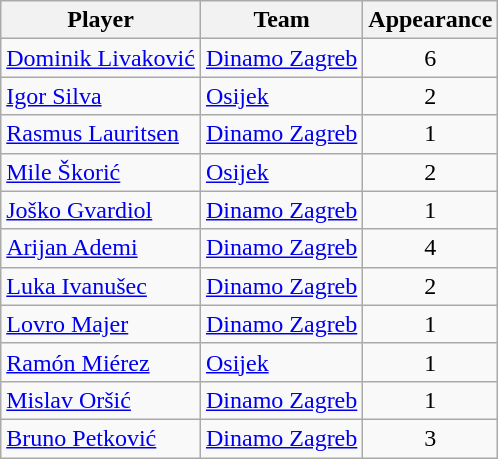<table class="wikitable">
<tr>
<th>Player</th>
<th>Team</th>
<th>Appearance</th>
</tr>
<tr>
<td> <a href='#'>Dominik Livaković</a></td>
<td><a href='#'>Dinamo Zagreb</a></td>
<td style="text-align:center;">6</td>
</tr>
<tr>
<td> <a href='#'>Igor Silva</a></td>
<td><a href='#'>Osijek</a></td>
<td style="text-align:center;">2</td>
</tr>
<tr>
<td> <a href='#'>Rasmus Lauritsen</a></td>
<td><a href='#'>Dinamo Zagreb</a></td>
<td style="text-align:center;">1</td>
</tr>
<tr>
<td> <a href='#'>Mile Škorić</a></td>
<td><a href='#'>Osijek</a></td>
<td style="text-align:center;">2</td>
</tr>
<tr>
<td> <a href='#'>Joško Gvardiol</a></td>
<td><a href='#'>Dinamo Zagreb</a></td>
<td style="text-align:center;">1</td>
</tr>
<tr>
<td> <a href='#'>Arijan Ademi</a></td>
<td><a href='#'>Dinamo Zagreb</a></td>
<td style="text-align:center;">4</td>
</tr>
<tr>
<td> <a href='#'>Luka Ivanušec</a></td>
<td><a href='#'>Dinamo Zagreb</a></td>
<td style="text-align:center;">2</td>
</tr>
<tr>
<td> <a href='#'>Lovro Majer</a></td>
<td><a href='#'>Dinamo Zagreb</a></td>
<td style="text-align:center;">1</td>
</tr>
<tr>
<td> <a href='#'>Ramón Miérez</a></td>
<td><a href='#'>Osijek</a></td>
<td style="text-align:center;">1</td>
</tr>
<tr>
<td> <a href='#'>Mislav Oršić</a></td>
<td><a href='#'>Dinamo Zagreb</a></td>
<td style="text-align:center;">1</td>
</tr>
<tr>
<td> <a href='#'>Bruno Petković</a></td>
<td><a href='#'>Dinamo Zagreb</a></td>
<td style="text-align:center;">3</td>
</tr>
</table>
